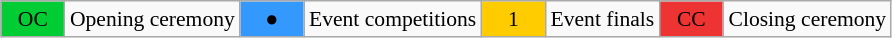<table class="wikitable" style="margin:0.5em auto; font-size:90%;position:relative;">
<tr>
<td style="width:2.5em; background:#00cc33; text-align:center">OC</td>
<td>Opening ceremony</td>
<td style="width:2.5em; background:#3399ff; text-align:center">●</td>
<td>Event competitions</td>
<td style="width:2.5em; background:#ffcc00; text-align:center">1</td>
<td>Event finals</td>
<td style="width:2.5em; background:#ee3333; text-align:center">CC</td>
<td>Closing ceremony</td>
</tr>
</table>
